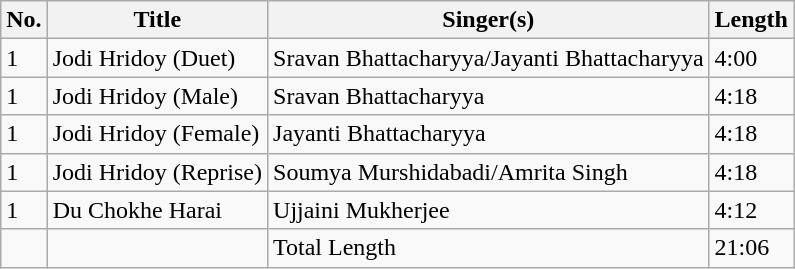<table class="wikitable">
<tr>
<th>No.</th>
<th>Title</th>
<th>Singer(s)</th>
<th>Length</th>
</tr>
<tr>
<td>1</td>
<td>Jodi Hridoy (Duet)</td>
<td>Sravan Bhattacharyya/Jayanti Bhattacharyya</td>
<td>4:00</td>
</tr>
<tr>
<td>1</td>
<td>Jodi Hridoy (Male)</td>
<td>Sravan Bhattacharyya</td>
<td>4:18</td>
</tr>
<tr>
<td>1</td>
<td>Jodi Hridoy (Female)</td>
<td>Jayanti Bhattacharyya</td>
<td>4:18</td>
</tr>
<tr>
<td>1</td>
<td>Jodi Hridoy (Reprise)</td>
<td>Soumya Murshidabadi/Amrita Singh</td>
<td>4:18</td>
</tr>
<tr>
<td>1</td>
<td>Du Chokhe Harai</td>
<td>Ujjaini Mukherjee</td>
<td>4:12</td>
</tr>
<tr>
<td></td>
<td></td>
<td>Total Length</td>
<td>21:06</td>
</tr>
</table>
